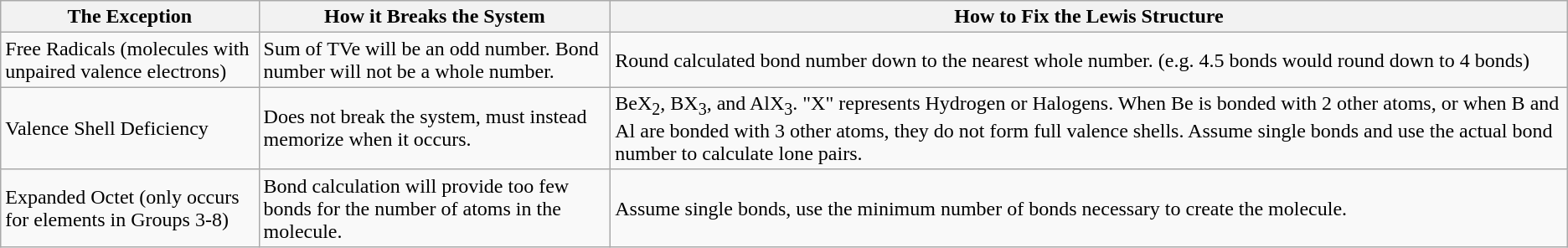<table class="wikitable">
<tr>
<th>The Exception</th>
<th>How it Breaks the System</th>
<th>How to Fix the Lewis Structure</th>
</tr>
<tr>
<td>Free Radicals (molecules with unpaired valence electrons)</td>
<td>Sum of TVe will be an odd number. Bond number will not be a whole number.</td>
<td>Round calculated bond number down to the nearest whole number. (e.g. 4.5 bonds would round down to 4 bonds)</td>
</tr>
<tr>
<td>Valence Shell Deficiency</td>
<td>Does not break the system, must instead memorize when it occurs.</td>
<td>BeX<sub>2</sub>, BX<sub>3</sub>, and AlX<sub>3</sub>. "X" represents Hydrogen or Halogens. When Be is bonded with 2 other atoms, or when B and Al are bonded with 3 other atoms, they do not form full valence shells. Assume single bonds and use the actual bond number to calculate lone pairs.</td>
</tr>
<tr>
<td>Expanded Octet (only occurs for elements in Groups 3-8)</td>
<td>Bond calculation will provide too few bonds for the number of atoms in the molecule.</td>
<td>Assume single bonds, use the minimum number of bonds necessary to create the molecule.</td>
</tr>
</table>
